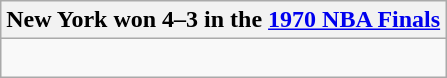<table class="wikitable collapsible collapsed">
<tr>
<th>New York won 4–3 in the <a href='#'>1970 NBA Finals</a></th>
</tr>
<tr>
<td><br>





</td>
</tr>
</table>
